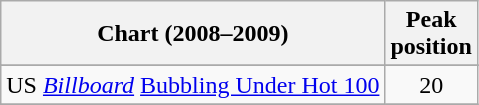<table class="wikitable sortable">
<tr>
<th>Chart (2008–2009)</th>
<th>Peak<br>position</th>
</tr>
<tr>
</tr>
<tr>
<td>US <em><a href='#'>Billboard</a></em> <a href='#'>Bubbling Under Hot 100</a></td>
<td align="center">20</td>
</tr>
<tr>
</tr>
</table>
